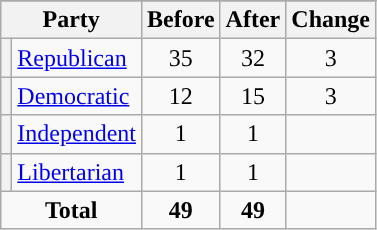<table class="wikitable" style="text-align:center;">
<tr>
</tr>
<tr>
<th colspan=2>Party</th>
<th>Before</th>
<th>After</th>
<th>Change</th>
</tr>
<tr>
<th style="background-color:"></th>
<td style="text-align:left;"><a href='#'>Republican</a></td>
<td>35</td>
<td>32</td>
<td> 3</td>
</tr>
<tr>
<th style="background-color:"></th>
<td style="text-align:left;"><a href='#'>Democratic</a></td>
<td>12</td>
<td>15</td>
<td> 3</td>
</tr>
<tr>
<th style="background-color:"></th>
<td style="text-align:left;"><a href='#'>Independent</a></td>
<td>1</td>
<td>1</td>
<td></td>
</tr>
<tr>
<th style="background-color:"></th>
<td style="text-align:left;"><a href='#'>Libertarian</a></td>
<td>1</td>
<td>1</td>
<td></td>
</tr>
<tr>
<td colspan=2><strong>Total</strong></td>
<td><strong>49</strong></td>
<td><strong>49</strong></td>
<td></td>
</tr>
</table>
